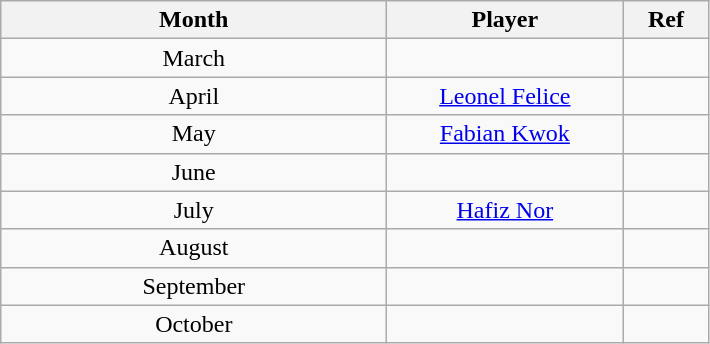<table class="wikitable" style="text-align:center">
<tr>
<th>Month</th>
<th>Player</th>
<th>Ref</th>
</tr>
<tr>
<td width="250">March</td>
<td width="150"></td>
<td width="50"></td>
</tr>
<tr>
<td width="250">April</td>
<td width="150"> <a href='#'>Leonel Felice</a></td>
<td width="50"></td>
</tr>
<tr>
<td width="250">May</td>
<td width="150"> <a href='#'>Fabian Kwok</a></td>
<td width="50"></td>
</tr>
<tr>
<td width="250">June</td>
<td width="150"></td>
<td width="50"></td>
</tr>
<tr>
<td width="250">July</td>
<td width="150"> <a href='#'>Hafiz Nor</a></td>
<td width="50"></td>
</tr>
<tr>
<td width="250">August</td>
<td width="150"></td>
<td width="50"></td>
</tr>
<tr>
<td width="250">September</td>
<td width="150"></td>
<td width="50"></td>
</tr>
<tr>
<td width="250">October</td>
<td width="150"></td>
<td width="50"></td>
</tr>
</table>
